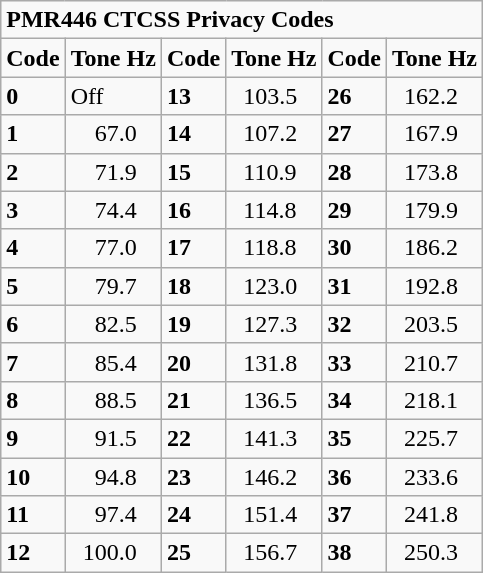<table class="wikitable">
<tr>
<td colspan="6"><strong>PMR446 CTCSS Privacy Codes</strong></td>
</tr>
<tr>
<td><strong>Code</strong></td>
<td><strong>Tone Hz</strong></td>
<td><strong>Code</strong></td>
<td><strong>Tone Hz</strong></td>
<td><strong>Code</strong></td>
<td><strong>Tone Hz</strong></td>
</tr>
<tr>
<td><strong>0</strong></td>
<td>Off</td>
<td><strong>13</strong></td>
<td>  103.5</td>
<td><strong>26</strong></td>
<td>  162.2</td>
</tr>
<tr>
<td><strong>1</strong></td>
<td>    67.0</td>
<td><strong>14</strong></td>
<td>  107.2</td>
<td><strong>27</strong></td>
<td>  167.9</td>
</tr>
<tr>
<td><strong>2</strong></td>
<td>    71.9</td>
<td><strong>15</strong></td>
<td>  110.9</td>
<td><strong>28</strong></td>
<td>  173.8</td>
</tr>
<tr>
<td><strong>3</strong></td>
<td>    74.4</td>
<td><strong>16</strong></td>
<td>  114.8</td>
<td><strong>29</strong></td>
<td>  179.9</td>
</tr>
<tr>
<td><strong>4</strong></td>
<td>    77.0</td>
<td><strong>17</strong></td>
<td>  118.8</td>
<td><strong>30</strong></td>
<td>  186.2</td>
</tr>
<tr>
<td><strong>5</strong></td>
<td>    79.7</td>
<td><strong>18</strong></td>
<td>  123.0</td>
<td><strong>31</strong></td>
<td>  192.8</td>
</tr>
<tr>
<td><strong>6</strong></td>
<td>    82.5</td>
<td><strong>19</strong></td>
<td>  127.3</td>
<td><strong>32</strong></td>
<td>  203.5</td>
</tr>
<tr>
<td><strong>7</strong></td>
<td>    85.4</td>
<td><strong>20</strong></td>
<td>  131.8</td>
<td><strong>33</strong></td>
<td>  210.7</td>
</tr>
<tr>
<td><strong>8</strong></td>
<td>    88.5</td>
<td><strong>21</strong></td>
<td>  136.5</td>
<td><strong>34</strong></td>
<td>  218.1</td>
</tr>
<tr>
<td><strong>9</strong></td>
<td>    91.5</td>
<td><strong>22</strong></td>
<td>  141.3</td>
<td><strong>35</strong></td>
<td>  225.7</td>
</tr>
<tr>
<td><strong>10</strong></td>
<td>    94.8</td>
<td><strong>23</strong></td>
<td>  146.2</td>
<td><strong>36</strong></td>
<td>  233.6</td>
</tr>
<tr>
<td><strong>11</strong></td>
<td>    97.4</td>
<td><strong>24</strong></td>
<td>  151.4</td>
<td><strong>37</strong></td>
<td>  241.8</td>
</tr>
<tr>
<td><strong>12</strong></td>
<td>  100.0</td>
<td><strong>25</strong></td>
<td>  156.7</td>
<td><strong>38</strong></td>
<td>  250.3</td>
</tr>
</table>
